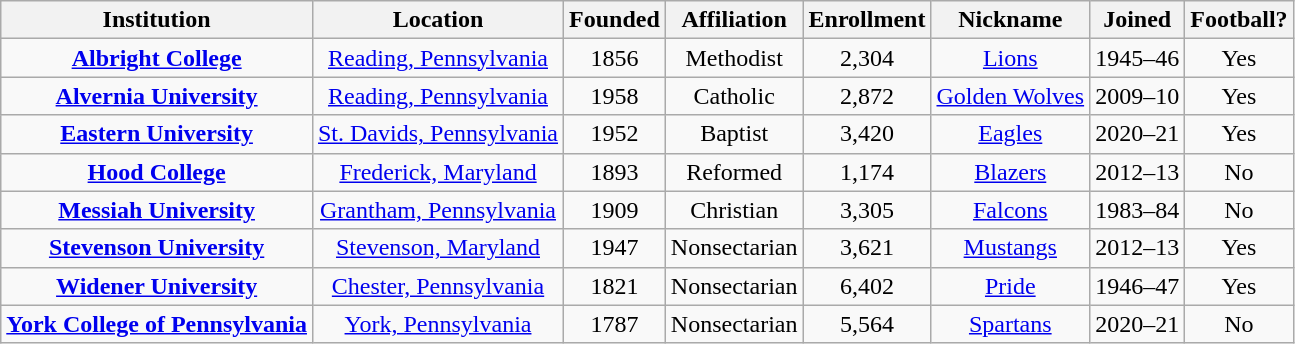<table class="wikitable sortable" style="text-align:center;">
<tr>
<th>Institution</th>
<th>Location</th>
<th>Founded</th>
<th>Affiliation</th>
<th>Enrollment</th>
<th>Nickname</th>
<th>Joined</th>
<th>Football?</th>
</tr>
<tr>
<td><strong><a href='#'>Albright College</a></strong></td>
<td><a href='#'>Reading, Pennsylvania</a></td>
<td>1856</td>
<td>Methodist</td>
<td>2,304</td>
<td><a href='#'>Lions</a></td>
<td>1945–46</td>
<td>Yes</td>
</tr>
<tr>
<td><strong><a href='#'>Alvernia University</a></strong></td>
<td><a href='#'>Reading, Pennsylvania</a></td>
<td>1958</td>
<td>Catholic</td>
<td>2,872</td>
<td><a href='#'>Golden Wolves</a></td>
<td>2009–10</td>
<td>Yes</td>
</tr>
<tr>
<td><strong><a href='#'>Eastern University</a></strong></td>
<td><a href='#'>St. Davids, Pennsylvania</a></td>
<td>1952</td>
<td>Baptist</td>
<td>3,420</td>
<td><a href='#'>Eagles</a></td>
<td>2020–21</td>
<td>Yes</td>
</tr>
<tr>
<td><strong><a href='#'>Hood College</a></strong></td>
<td><a href='#'>Frederick, Maryland</a></td>
<td>1893</td>
<td>Reformed</td>
<td>1,174</td>
<td><a href='#'>Blazers</a></td>
<td>2012–13</td>
<td>No</td>
</tr>
<tr>
<td><strong><a href='#'>Messiah University</a></strong></td>
<td><a href='#'>Grantham, Pennsylvania</a></td>
<td>1909</td>
<td>Christian</td>
<td>3,305</td>
<td><a href='#'>Falcons</a></td>
<td>1983–84</td>
<td>No</td>
</tr>
<tr>
<td><strong><a href='#'>Stevenson University</a></strong></td>
<td><a href='#'>Stevenson, Maryland</a></td>
<td>1947</td>
<td>Nonsectarian</td>
<td>3,621</td>
<td><a href='#'>Mustangs</a></td>
<td>2012–13</td>
<td>Yes</td>
</tr>
<tr>
<td><strong><a href='#'>Widener University</a></strong></td>
<td><a href='#'>Chester, Pennsylvania</a></td>
<td>1821</td>
<td>Nonsectarian</td>
<td>6,402</td>
<td><a href='#'>Pride</a></td>
<td>1946–47</td>
<td>Yes</td>
</tr>
<tr>
<td><strong><a href='#'>York College of Pennsylvania</a></strong></td>
<td><a href='#'>York, Pennsylvania</a></td>
<td>1787</td>
<td>Nonsectarian</td>
<td>5,564</td>
<td><a href='#'>Spartans</a></td>
<td>2020–21</td>
<td>No</td>
</tr>
</table>
